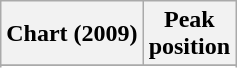<table class="wikitable sortable plainrowheaders" style="text-align:center">
<tr>
<th scope="col">Chart (2009)</th>
<th scope="col">Peak<br>position</th>
</tr>
<tr>
</tr>
<tr>
</tr>
<tr>
</tr>
</table>
